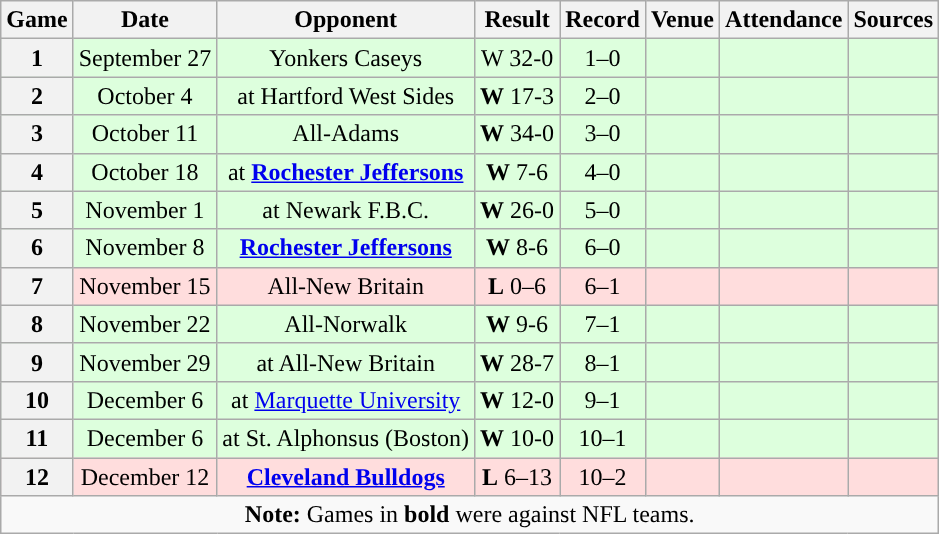<table class="wikitable" style="text-align:center">
<tr>
<th>Game</th>
<th>Date</th>
<th>Opponent</th>
<th>Result</th>
<th>Record</th>
<th>Venue</th>
<th>Attendance</th>
<th>Sources</th>
</tr>
<tr style="background: #ddffdd;">
<th>1</th>
<td>September 27</td>
<td>Yonkers Caseys</td>
<td>W 32-0</td>
<td>1–0</td>
<td></td>
<td></td>
<td></td>
</tr>
<tr style="background: #ddffdd;">
<th>2</th>
<td>October 4</td>
<td>at Hartford West Sides</td>
<td><strong>W</strong> 17-3</td>
<td>2–0</td>
<td></td>
<td></td>
<td></td>
</tr>
<tr style="background: #ddffdd;">
<th>3</th>
<td>October 11</td>
<td>All-Adams</td>
<td><strong>W</strong> 34-0</td>
<td>3–0</td>
<td></td>
<td></td>
<td></td>
</tr>
<tr style="background: #ddffdd;">
<th>4</th>
<td>October 18</td>
<td>at <strong><a href='#'>Rochester Jeffersons</a></strong></td>
<td><strong>W</strong> 7-6</td>
<td>4–0</td>
<td></td>
<td></td>
<td></td>
</tr>
<tr style="background: #ddffdd;">
<th>5</th>
<td>November 1</td>
<td>at Newark F.B.C.</td>
<td><strong>W</strong> 26-0</td>
<td>5–0</td>
<td></td>
<td></td>
<td></td>
</tr>
<tr style="background: #ddffdd;">
<th>6</th>
<td>November 8</td>
<td><strong><a href='#'>Rochester Jeffersons</a></strong></td>
<td><strong>W</strong> 8-6</td>
<td>6–0</td>
<td></td>
<td></td>
<td></td>
</tr>
<tr style="background: #ffdddd;">
<th>7</th>
<td>November 15</td>
<td>All-New Britain</td>
<td><strong>L</strong> 0–6</td>
<td>6–1</td>
<td></td>
<td></td>
<td></td>
</tr>
<tr style="background: #ddffdd;">
<th>8</th>
<td>November 22</td>
<td>All-Norwalk</td>
<td><strong>W</strong> 9-6</td>
<td>7–1</td>
<td></td>
<td></td>
<td></td>
</tr>
<tr style="background: #ddffdd;">
<th>9</th>
<td>November 29</td>
<td>at All-New Britain</td>
<td><strong>W</strong> 28-7</td>
<td>8–1</td>
<td></td>
<td></td>
<td></td>
</tr>
<tr style="background: #ddffdd;">
<th>10</th>
<td>December 6</td>
<td>at <a href='#'>Marquette University</a></td>
<td><strong>W</strong> 12-0</td>
<td>9–1</td>
<td></td>
<td></td>
<td></td>
</tr>
<tr style="background: #ddffdd;">
<th>11</th>
<td>December 6</td>
<td>at St. Alphonsus (Boston)</td>
<td><strong>W</strong> 10-0</td>
<td>10–1</td>
<td></td>
<td></td>
<td></td>
</tr>
<tr style="background: #ffdddd;">
<th>12</th>
<td>December 12</td>
<td><strong><a href='#'>Cleveland Bulldogs</a></strong></td>
<td><strong>L</strong> 6–13</td>
<td>10–2</td>
<td></td>
<td></td>
<td></td>
</tr>
<tr>
<td colspan="9"><strong>Note: </strong>Games in <strong>bold</strong> were against NFL teams.</td>
</tr>
</table>
